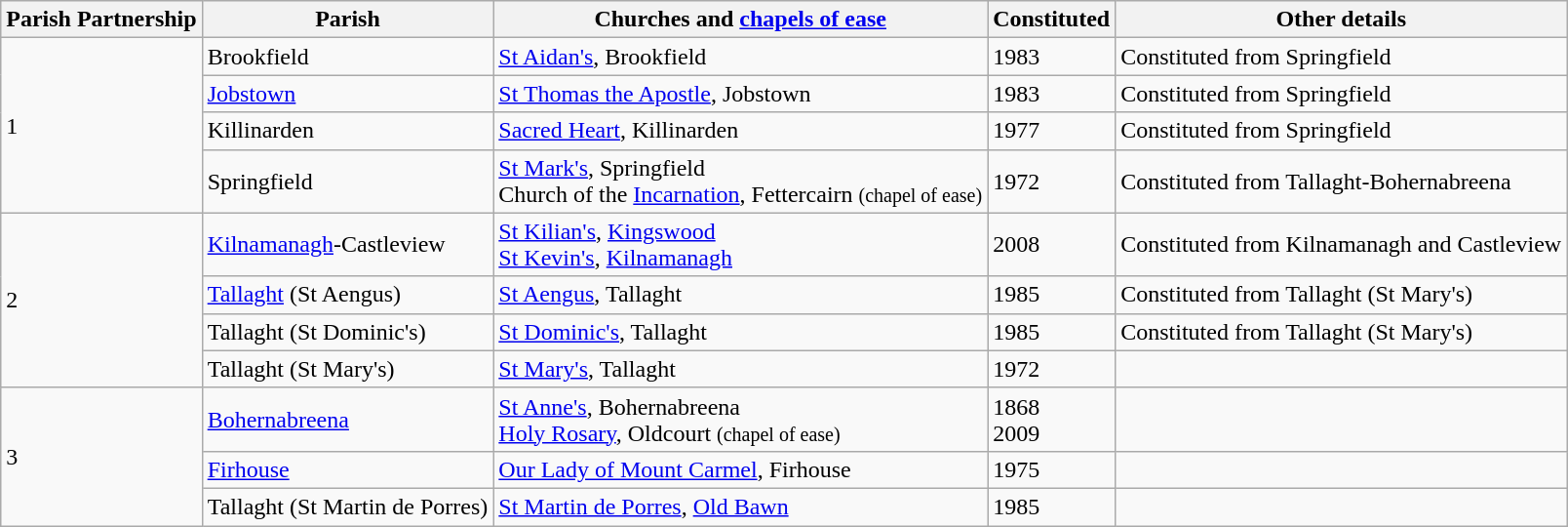<table class="wikitable">
<tr>
<th>Parish Partnership</th>
<th>Parish</th>
<th>Churches and <a href='#'>chapels of ease</a></th>
<th>Constituted</th>
<th>Other details</th>
</tr>
<tr>
<td rowspan="4">1</td>
<td>Brookfield</td>
<td><a href='#'>St Aidan's</a>, Brookfield</td>
<td>1983</td>
<td>Constituted from Springfield<br></td>
</tr>
<tr>
<td><a href='#'>Jobstown</a></td>
<td><a href='#'>St Thomas the Apostle</a>, Jobstown</td>
<td>1983</td>
<td>Constituted from Springfield<br></td>
</tr>
<tr>
<td>Killinarden</td>
<td><a href='#'>Sacred Heart</a>, Killinarden</td>
<td>1977</td>
<td>Constituted from Springfield<br></td>
</tr>
<tr>
<td>Springfield</td>
<td><a href='#'>St Mark's</a>, Springfield<br>Church of the <a href='#'>Incarnation</a>, Fettercairn <small>(chapel of ease)</small></td>
<td>1972</td>
<td>Constituted from Tallaght-Bohernabreena<br></td>
</tr>
<tr>
<td rowspan="4">2</td>
<td><a href='#'>Kilnamanagh</a>-Castleview</td>
<td><a href='#'>St Kilian's</a>, <a href='#'>Kingswood</a><br><a href='#'>St Kevin's</a>, <a href='#'>Kilnamanagh</a></td>
<td>2008</td>
<td>Constituted from Kilnamanagh and Castleview<br></td>
</tr>
<tr>
<td><a href='#'>Tallaght</a> (St Aengus)</td>
<td><a href='#'>St Aengus</a>, Tallaght</td>
<td>1985</td>
<td>Constituted from Tallaght (St Mary's)<br></td>
</tr>
<tr>
<td>Tallaght (St Dominic's)</td>
<td><a href='#'>St Dominic's</a>, Tallaght</td>
<td>1985</td>
<td>Constituted from Tallaght (St Mary's)<br></td>
</tr>
<tr>
<td>Tallaght (St Mary's)</td>
<td><a href='#'>St Mary's</a>, Tallaght</td>
<td>1972</td>
<td></td>
</tr>
<tr>
<td rowspan="3">3</td>
<td><a href='#'>Bohernabreena</a></td>
<td><a href='#'>St Anne's</a>, Bohernabreena<br><a href='#'>Holy Rosary</a>, Oldcourt <small>(chapel of ease)</small></td>
<td>1868<br>2009</td>
<td></td>
</tr>
<tr>
<td><a href='#'>Firhouse</a></td>
<td><a href='#'>Our Lady of Mount Carmel</a>, Firhouse</td>
<td>1975</td>
<td></td>
</tr>
<tr>
<td>Tallaght (St Martin de Porres)</td>
<td><a href='#'>St Martin de Porres</a>, <a href='#'>Old Bawn</a></td>
<td>1985</td>
<td></td>
</tr>
</table>
